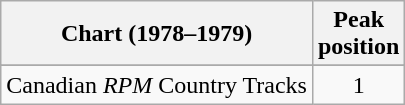<table class="wikitable sortable">
<tr>
<th align="left">Chart (1978–1979)</th>
<th align="center">Peak<br>position</th>
</tr>
<tr>
</tr>
<tr>
<td align="left">Canadian <em>RPM</em> Country Tracks</td>
<td align="center">1</td>
</tr>
</table>
